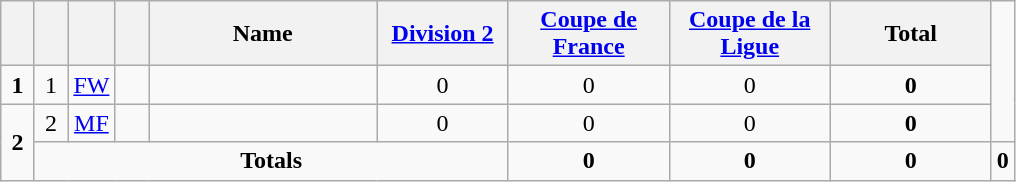<table class="wikitable" style="text-align:center">
<tr>
<th width=15></th>
<th width=15></th>
<th width=15></th>
<th width=15></th>
<th width=145>Name</th>
<th width=80><a href='#'>Division 2</a></th>
<th width=100><a href='#'>Coupe de France</a></th>
<th width=100><a href='#'>Coupe de la Ligue</a></th>
<th width=100>Total</th>
</tr>
<tr>
<td><strong>1</strong></td>
<td>1</td>
<td><a href='#'>FW</a></td>
<td></td>
<td align=left><a href='#'></a></td>
<td>0</td>
<td>0</td>
<td>0</td>
<td><strong>0</strong></td>
</tr>
<tr>
<td rowspan=2><strong>2</strong></td>
<td>2</td>
<td><a href='#'>MF</a></td>
<td></td>
<td align=left><a href='#'></a></td>
<td>0</td>
<td>0</td>
<td>0</td>
<td><strong>0</strong></td>
</tr>
<tr>
<td colspan=5><strong>Totals</strong></td>
<td><strong>0</strong></td>
<td><strong>0</strong></td>
<td><strong>0</strong></td>
<td><strong>0</strong></td>
</tr>
</table>
